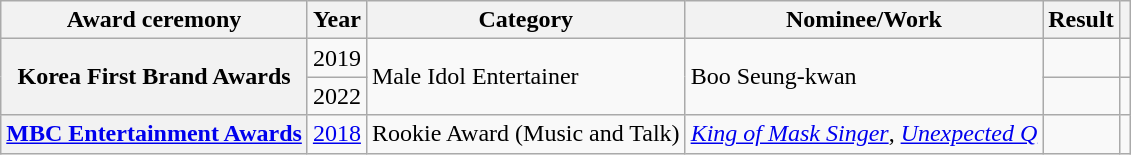<table class="wikitable plainrowheaders sortable">
<tr>
<th scope="col">Award ceremony</th>
<th scope="col">Year</th>
<th scope="col">Category</th>
<th scope="col">Nominee/Work</th>
<th scope="col">Result</th>
<th scope="col" class="unsortable"></th>
</tr>
<tr>
<th scope="row" rowspan="2">Korea First Brand Awards</th>
<td>2019</td>
<td rowspan="2">Male Idol Entertainer</td>
<td rowspan="2">Boo Seung-kwan</td>
<td></td>
<td style="text-align:center"></td>
</tr>
<tr>
<td>2022</td>
<td></td>
<td style="text-align:center"></td>
</tr>
<tr>
<th scope="row"><a href='#'>MBC Entertainment Awards</a></th>
<td><a href='#'>2018</a></td>
<td>Rookie Award (Music and Talk)</td>
<td><em><a href='#'>King of Mask Singer</a></em>, <em><a href='#'>Unexpected Q</a></em></td>
<td></td>
<td style="text-align:center"></td>
</tr>
</table>
